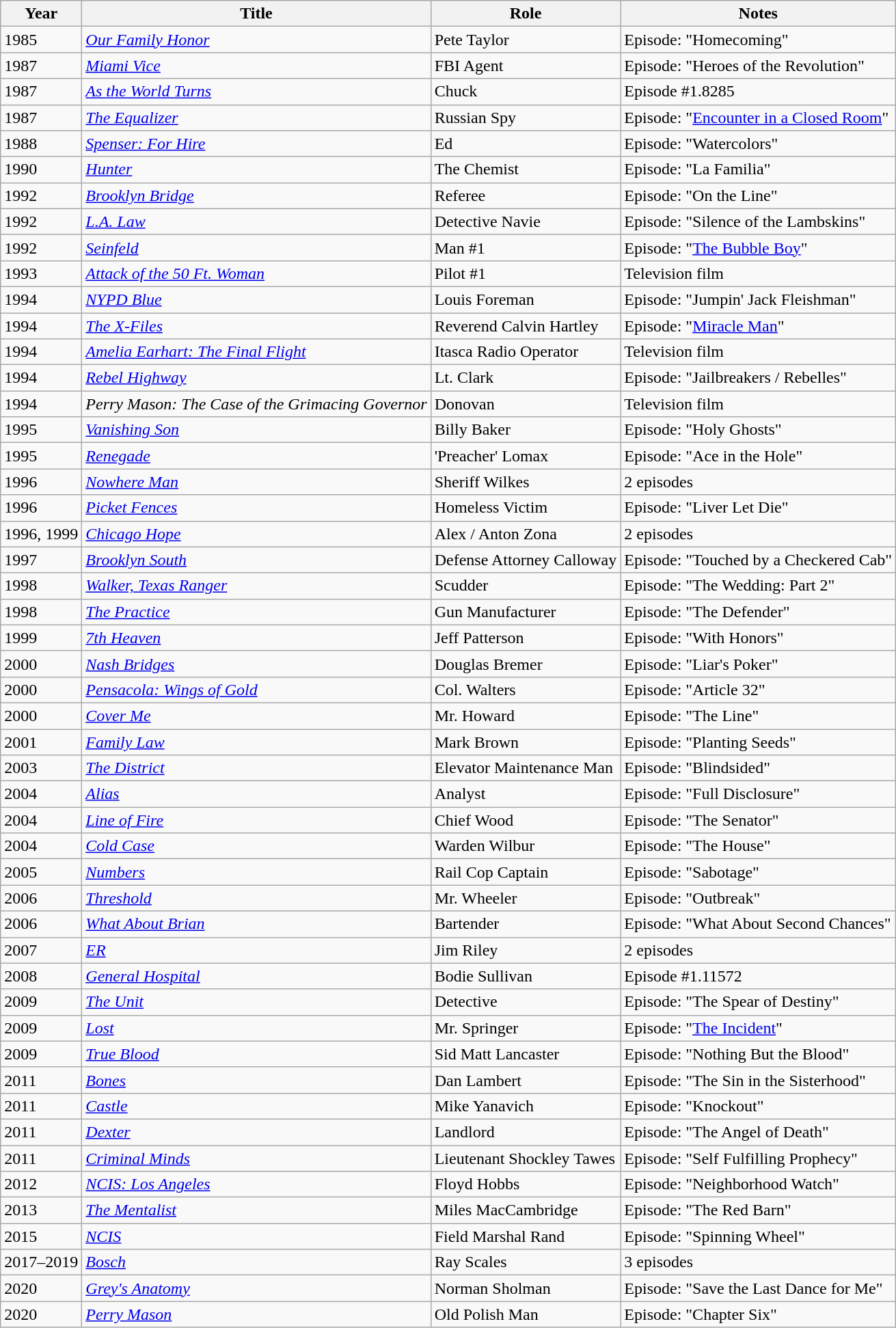<table class="wikitable sortable">
<tr>
<th>Year</th>
<th>Title</th>
<th>Role</th>
<th>Notes</th>
</tr>
<tr>
<td>1985</td>
<td><em><a href='#'>Our Family Honor</a></em></td>
<td>Pete Taylor</td>
<td>Episode: "Homecoming"</td>
</tr>
<tr>
<td>1987</td>
<td><em><a href='#'>Miami Vice</a></em></td>
<td>FBI Agent</td>
<td>Episode: "Heroes of the Revolution"</td>
</tr>
<tr>
<td>1987</td>
<td><em><a href='#'>As the World Turns</a></em></td>
<td>Chuck</td>
<td>Episode #1.8285</td>
</tr>
<tr>
<td>1987</td>
<td><em><a href='#'>The Equalizer</a></em></td>
<td>Russian Spy</td>
<td>Episode: "<a href='#'>Encounter in a Closed Room</a>"</td>
</tr>
<tr>
<td>1988</td>
<td><em><a href='#'>Spenser: For Hire</a></em></td>
<td>Ed</td>
<td>Episode: "Watercolors"</td>
</tr>
<tr>
<td>1990</td>
<td><a href='#'><em>Hunter</em></a></td>
<td>The Chemist</td>
<td>Episode: "La Familia"</td>
</tr>
<tr>
<td>1992</td>
<td><a href='#'><em>Brooklyn Bridge</em></a></td>
<td>Referee</td>
<td>Episode: "On the Line"</td>
</tr>
<tr>
<td>1992</td>
<td><em><a href='#'>L.A. Law</a></em></td>
<td>Detective Navie</td>
<td>Episode: "Silence of the Lambskins"</td>
</tr>
<tr>
<td>1992</td>
<td><em><a href='#'>Seinfeld</a></em></td>
<td>Man #1</td>
<td>Episode: "<a href='#'>The Bubble Boy</a>"</td>
</tr>
<tr>
<td>1993</td>
<td><a href='#'><em>Attack of the 50 Ft. Woman</em></a></td>
<td>Pilot #1</td>
<td>Television film</td>
</tr>
<tr>
<td>1994</td>
<td><em><a href='#'>NYPD Blue</a></em></td>
<td>Louis Foreman</td>
<td>Episode: "Jumpin' Jack Fleishman"</td>
</tr>
<tr>
<td>1994</td>
<td><em><a href='#'>The X-Files</a></em></td>
<td>Reverend Calvin Hartley</td>
<td>Episode: "<a href='#'>Miracle Man</a>"</td>
</tr>
<tr>
<td>1994</td>
<td><em><a href='#'>Amelia Earhart: The Final Flight</a></em></td>
<td>Itasca Radio Operator</td>
<td>Television film</td>
</tr>
<tr>
<td>1994</td>
<td><em><a href='#'>Rebel Highway</a></em></td>
<td>Lt. Clark</td>
<td>Episode: "Jailbreakers / Rebelles"</td>
</tr>
<tr>
<td>1994</td>
<td><em>Perry Mason: The Case of the Grimacing Governor</em></td>
<td>Donovan</td>
<td>Television film</td>
</tr>
<tr>
<td>1995</td>
<td><em><a href='#'>Vanishing Son</a></em></td>
<td>Billy Baker</td>
<td>Episode: "Holy Ghosts"</td>
</tr>
<tr>
<td>1995</td>
<td><a href='#'><em>Renegade</em></a></td>
<td>'Preacher' Lomax</td>
<td>Episode: "Ace in the Hole"</td>
</tr>
<tr>
<td>1996</td>
<td><a href='#'><em>Nowhere Man</em></a></td>
<td>Sheriff Wilkes</td>
<td>2 episodes</td>
</tr>
<tr>
<td>1996</td>
<td><em><a href='#'>Picket Fences</a></em></td>
<td>Homeless Victim</td>
<td>Episode: "Liver Let Die"</td>
</tr>
<tr>
<td>1996, 1999</td>
<td><em><a href='#'>Chicago Hope</a></em></td>
<td>Alex / Anton Zona</td>
<td>2 episodes</td>
</tr>
<tr>
<td>1997</td>
<td><em><a href='#'>Brooklyn South</a></em></td>
<td>Defense Attorney Calloway</td>
<td>Episode: "Touched by a Checkered Cab"</td>
</tr>
<tr>
<td>1998</td>
<td><em><a href='#'>Walker, Texas Ranger</a></em></td>
<td>Scudder</td>
<td>Episode: "The Wedding: Part 2"</td>
</tr>
<tr>
<td>1998</td>
<td><em><a href='#'>The Practice</a></em></td>
<td>Gun Manufacturer</td>
<td>Episode: "The Defender"</td>
</tr>
<tr>
<td>1999</td>
<td><a href='#'><em>7th Heaven</em></a></td>
<td>Jeff Patterson</td>
<td>Episode: "With Honors"</td>
</tr>
<tr>
<td>2000</td>
<td><em><a href='#'>Nash Bridges</a></em></td>
<td>Douglas Bremer</td>
<td>Episode: "Liar's Poker"</td>
</tr>
<tr>
<td>2000</td>
<td><em><a href='#'>Pensacola: Wings of Gold</a></em></td>
<td>Col. Walters</td>
<td>Episode: "Article 32"</td>
</tr>
<tr>
<td>2000</td>
<td><a href='#'><em>Cover Me</em></a></td>
<td>Mr. Howard</td>
<td>Episode: "The Line"</td>
</tr>
<tr>
<td>2001</td>
<td><a href='#'><em>Family Law</em></a></td>
<td>Mark Brown</td>
<td>Episode: "Planting Seeds"</td>
</tr>
<tr>
<td>2003</td>
<td><em><a href='#'>The District</a></em></td>
<td>Elevator Maintenance Man</td>
<td>Episode: "Blindsided"</td>
</tr>
<tr>
<td>2004</td>
<td><a href='#'><em>Alias</em></a></td>
<td>Analyst</td>
<td>Episode: "Full Disclosure"</td>
</tr>
<tr>
<td>2004</td>
<td><a href='#'><em>Line of Fire</em></a></td>
<td>Chief Wood</td>
<td>Episode: "The Senator"</td>
</tr>
<tr>
<td>2004</td>
<td><em><a href='#'>Cold Case</a></em></td>
<td>Warden Wilbur</td>
<td>Episode: "The House"</td>
</tr>
<tr>
<td>2005</td>
<td><a href='#'><em>Numbers</em></a></td>
<td>Rail Cop Captain</td>
<td>Episode: "Sabotage"</td>
</tr>
<tr>
<td>2006</td>
<td><a href='#'><em>Threshold</em></a></td>
<td>Mr. Wheeler</td>
<td>Episode: "Outbreak"</td>
</tr>
<tr>
<td>2006</td>
<td><em><a href='#'>What About Brian</a></em></td>
<td>Bartender</td>
<td>Episode: "What About Second Chances"</td>
</tr>
<tr>
<td>2007</td>
<td><a href='#'><em>ER</em></a></td>
<td>Jim Riley</td>
<td>2 episodes</td>
</tr>
<tr>
<td>2008</td>
<td><em><a href='#'>General Hospital</a></em></td>
<td>Bodie Sullivan</td>
<td>Episode #1.11572</td>
</tr>
<tr>
<td>2009</td>
<td><em><a href='#'>The Unit</a></em></td>
<td>Detective</td>
<td>Episode: "The Spear of Destiny"</td>
</tr>
<tr>
<td>2009</td>
<td><a href='#'><em>Lost</em></a></td>
<td>Mr. Springer</td>
<td>Episode: "<a href='#'>The Incident</a>"</td>
</tr>
<tr>
<td>2009</td>
<td><em><a href='#'>True Blood</a></em></td>
<td>Sid Matt Lancaster</td>
<td>Episode: "Nothing But the Blood"</td>
</tr>
<tr>
<td>2011</td>
<td><a href='#'><em>Bones</em></a></td>
<td>Dan Lambert</td>
<td>Episode: "The Sin in the Sisterhood"</td>
</tr>
<tr>
<td>2011</td>
<td><a href='#'><em>Castle</em></a></td>
<td>Mike Yanavich</td>
<td>Episode: "Knockout"</td>
</tr>
<tr>
<td>2011</td>
<td><a href='#'><em>Dexter</em></a></td>
<td>Landlord</td>
<td>Episode: "The Angel of Death"</td>
</tr>
<tr>
<td>2011</td>
<td><em><a href='#'>Criminal Minds</a></em></td>
<td>Lieutenant Shockley Tawes</td>
<td>Episode: "Self Fulfilling Prophecy"</td>
</tr>
<tr>
<td>2012</td>
<td><em><a href='#'>NCIS: Los Angeles</a></em></td>
<td>Floyd Hobbs</td>
<td>Episode: "Neighborhood Watch"</td>
</tr>
<tr>
<td>2013</td>
<td><em><a href='#'>The Mentalist</a></em></td>
<td>Miles MacCambridge</td>
<td>Episode: "The Red Barn"</td>
</tr>
<tr>
<td>2015</td>
<td><a href='#'><em>NCIS</em></a></td>
<td>Field Marshal Rand</td>
<td>Episode: "Spinning Wheel"</td>
</tr>
<tr>
<td>2017–2019</td>
<td><a href='#'><em>Bosch</em></a></td>
<td>Ray Scales</td>
<td>3 episodes</td>
</tr>
<tr>
<td>2020</td>
<td><em><a href='#'>Grey's Anatomy</a></em></td>
<td>Norman Sholman</td>
<td>Episode: "Save the Last Dance for Me"</td>
</tr>
<tr>
<td>2020</td>
<td><a href='#'><em>Perry Mason</em></a></td>
<td>Old Polish Man</td>
<td>Episode: "Chapter Six"</td>
</tr>
</table>
